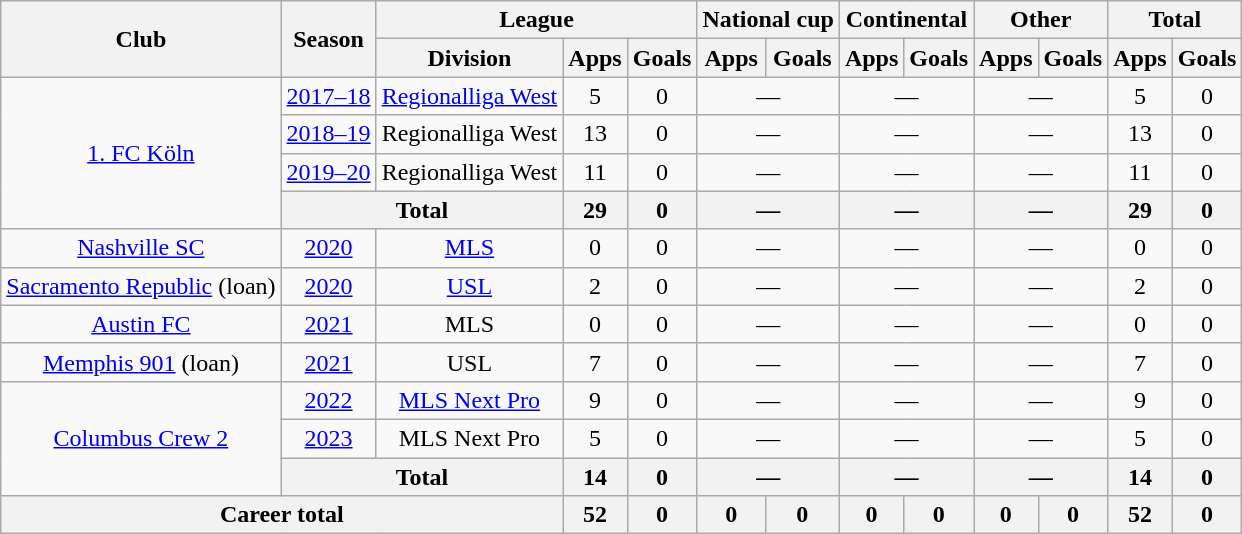<table class=wikitable style=text-align:center>
<tr>
<th rowspan=2>Club</th>
<th rowspan=2>Season</th>
<th colspan=3>League</th>
<th colspan=2>National cup</th>
<th colspan=2>Continental</th>
<th colspan=2>Other</th>
<th colspan=2>Total</th>
</tr>
<tr>
<th>Division</th>
<th>Apps</th>
<th>Goals</th>
<th>Apps</th>
<th>Goals</th>
<th>Apps</th>
<th>Goals</th>
<th>Apps</th>
<th>Goals</th>
<th>Apps</th>
<th>Goals</th>
</tr>
<tr>
<td rowspan=4><a href='#'>1. FC Köln</a></td>
<td><a href='#'>2017–18</a></td>
<td><a href='#'>Regionalliga West</a></td>
<td>5</td>
<td>0</td>
<td colspan="2">—</td>
<td colspan="2">—</td>
<td colspan="2">—</td>
<td>5</td>
<td>0</td>
</tr>
<tr>
<td><a href='#'>2018–19</a></td>
<td>Regionalliga West</td>
<td>13</td>
<td>0</td>
<td colspan="2">—</td>
<td colspan="2">—</td>
<td colspan="2">—</td>
<td>13</td>
<td>0</td>
</tr>
<tr>
<td><a href='#'>2019–20</a></td>
<td>Regionalliga West</td>
<td>11</td>
<td>0</td>
<td colspan="2">—</td>
<td colspan="2">—</td>
<td colspan="2">—</td>
<td>11</td>
<td>0</td>
</tr>
<tr>
<th colspan=2>Total</th>
<th>29</th>
<th>0</th>
<th colspan="2">—</th>
<th colspan="2">—</th>
<th colspan="2">—</th>
<th>29</th>
<th>0</th>
</tr>
<tr>
<td><a href='#'>Nashville SC</a></td>
<td><a href='#'>2020</a></td>
<td><a href='#'>MLS</a></td>
<td>0</td>
<td>0</td>
<td colspan="2">—</td>
<td colspan="2">—</td>
<td colspan="2">—</td>
<td>0</td>
<td>0</td>
</tr>
<tr>
<td><a href='#'>Sacramento Republic</a> (loan)</td>
<td><a href='#'>2020</a></td>
<td><a href='#'>USL</a></td>
<td>2</td>
<td>0</td>
<td colspan="2">—</td>
<td colspan="2">—</td>
<td colspan="2">—</td>
<td>2</td>
<td>0</td>
</tr>
<tr>
<td><a href='#'>Austin FC</a></td>
<td><a href='#'>2021</a></td>
<td>MLS</td>
<td>0</td>
<td>0</td>
<td colspan="2">—</td>
<td colspan="2">—</td>
<td colspan="2">—</td>
<td>0</td>
<td>0</td>
</tr>
<tr>
<td><a href='#'>Memphis 901</a> (loan)</td>
<td><a href='#'>2021</a></td>
<td>USL</td>
<td>7</td>
<td>0</td>
<td colspan="2">—</td>
<td colspan="2">—</td>
<td colspan="2">—</td>
<td>7</td>
<td>0</td>
</tr>
<tr>
<td rowspan=3><a href='#'>Columbus Crew 2</a></td>
<td><a href='#'>2022</a></td>
<td><a href='#'>MLS Next Pro</a></td>
<td>9</td>
<td>0</td>
<td colspan="2">—</td>
<td colspan="2">—</td>
<td colspan="2">—</td>
<td>9</td>
<td>0</td>
</tr>
<tr>
<td><a href='#'>2023</a></td>
<td>MLS Next Pro</td>
<td>5</td>
<td>0</td>
<td colspan="2">—</td>
<td colspan="2">—</td>
<td colspan="2">—</td>
<td>5</td>
<td>0</td>
</tr>
<tr>
<th colspan=2>Total</th>
<th>14</th>
<th>0</th>
<th colspan="2">—</th>
<th colspan="2">—</th>
<th colspan="2">—</th>
<th>14</th>
<th>0</th>
</tr>
<tr>
<th colspan=3>Career total</th>
<th>52</th>
<th>0</th>
<th>0</th>
<th>0</th>
<th>0</th>
<th>0</th>
<th>0</th>
<th>0</th>
<th>52</th>
<th>0</th>
</tr>
</table>
